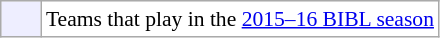<table class="wikitable" style="font-size: 90%;text-align:center;">
<tr>
<td style="background: #eef;" width="20"></td>
<td bgcolor="#ffffff" align="left">Teams that play in the <a href='#'>2015–16 BIBL season</a></td>
</tr>
</table>
